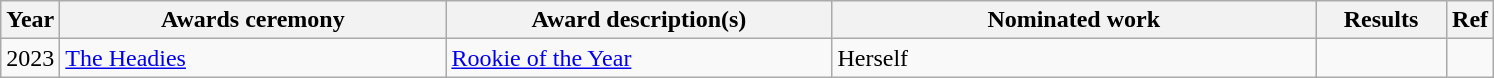<table class="wikitable">
<tr>
<th>Year</th>
<th width="250">Awards ceremony</th>
<th width="250">Award description(s)</th>
<th width="315">Nominated work</th>
<th width="80">Results</th>
<th width="10">Ref</th>
</tr>
<tr>
<td rowspan="1">2023</td>
<td rowspan="1"><a href='#'>The Headies</a></td>
<td><a href='#'>Rookie of the Year</a></td>
<td>Herself</td>
<td></td>
<td></td>
</tr>
</table>
